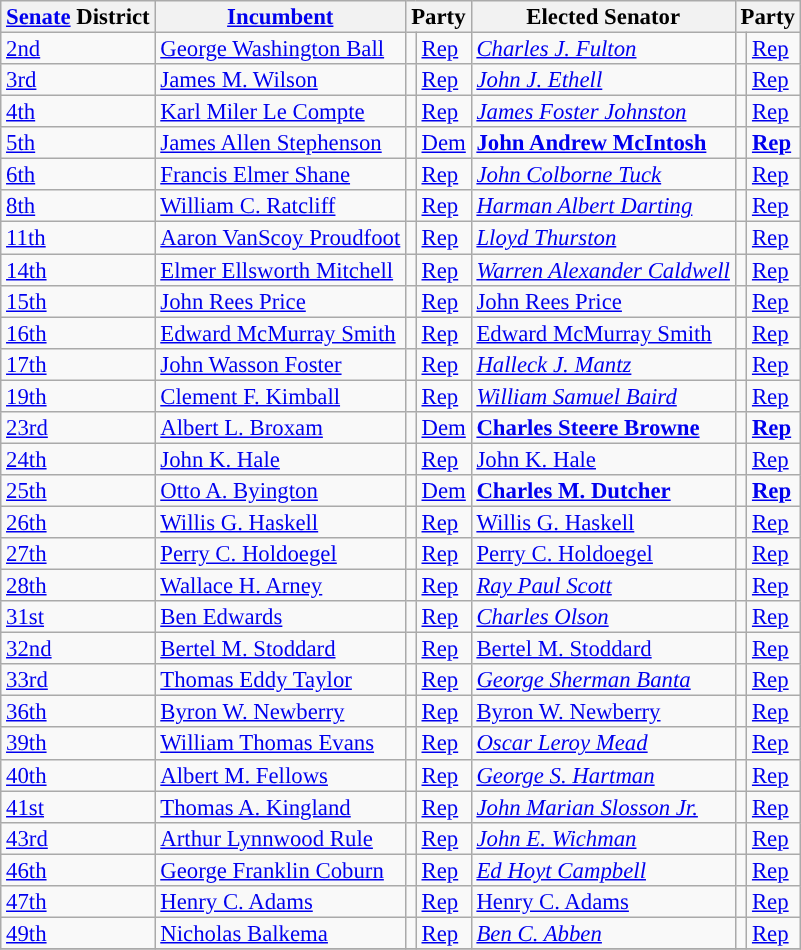<table class="sortable wikitable" style="font-size:95%;line-height:14px;">
<tr>
<th class="unsortable"><a href='#'>Senate</a> District</th>
<th class="unsortable"><a href='#'>Incumbent</a></th>
<th colspan="2">Party</th>
<th class="unsortable">Elected Senator</th>
<th colspan="2">Party</th>
</tr>
<tr>
<td><a href='#'>2nd</a></td>
<td><a href='#'>George Washington Ball</a></td>
<td style="background:"></td>
<td><a href='#'>Rep</a></td>
<td><em><a href='#'>Charles J. Fulton</a></em></td>
<td style="background:"></td>
<td><a href='#'>Rep</a></td>
</tr>
<tr>
<td><a href='#'>3rd</a></td>
<td><a href='#'>James M. Wilson</a></td>
<td style="background:"></td>
<td><a href='#'>Rep</a></td>
<td><em><a href='#'>John J. Ethell</a></em></td>
<td style="background:"></td>
<td><a href='#'>Rep</a></td>
</tr>
<tr>
<td><a href='#'>4th</a></td>
<td><a href='#'>Karl Miler Le Compte</a></td>
<td style="background:"></td>
<td><a href='#'>Rep</a></td>
<td><em><a href='#'>James Foster Johnston</a></em></td>
<td style="background:"></td>
<td><a href='#'>Rep</a></td>
</tr>
<tr>
<td><a href='#'>5th</a></td>
<td><a href='#'>James Allen Stephenson</a></td>
<td style="background:"></td>
<td><a href='#'>Dem</a></td>
<td><strong><a href='#'>John Andrew McIntosh</a></strong></td>
<td style="background:"></td>
<td><strong><a href='#'>Rep</a></strong></td>
</tr>
<tr>
<td><a href='#'>6th</a></td>
<td><a href='#'>Francis Elmer Shane</a></td>
<td style="background:"></td>
<td><a href='#'>Rep</a></td>
<td><em><a href='#'>John Colborne Tuck</a></em></td>
<td style="background:"></td>
<td><a href='#'>Rep</a></td>
</tr>
<tr>
<td><a href='#'>8th</a></td>
<td><a href='#'>William C. Ratcliff</a></td>
<td style="background:"></td>
<td><a href='#'>Rep</a></td>
<td><em><a href='#'>Harman Albert Darting</a></em></td>
<td style="background:"></td>
<td><a href='#'>Rep</a></td>
</tr>
<tr>
<td><a href='#'>11th</a></td>
<td><a href='#'>Aaron VanScoy Proudfoot</a></td>
<td style="background:"></td>
<td><a href='#'>Rep</a></td>
<td><em><a href='#'>Lloyd Thurston</a></em></td>
<td style="background:"></td>
<td><a href='#'>Rep</a></td>
</tr>
<tr>
<td><a href='#'>14th</a></td>
<td><a href='#'>Elmer Ellsworth Mitchell</a></td>
<td style="background:"></td>
<td><a href='#'>Rep</a></td>
<td><em><a href='#'>Warren Alexander Caldwell</a></em></td>
<td style="background:"></td>
<td><a href='#'>Rep</a></td>
</tr>
<tr>
<td><a href='#'>15th</a></td>
<td><a href='#'>John Rees Price</a></td>
<td style="background:"></td>
<td><a href='#'>Rep</a></td>
<td><a href='#'>John Rees Price</a></td>
<td style="background:"></td>
<td><a href='#'>Rep</a></td>
</tr>
<tr>
<td><a href='#'>16th</a></td>
<td><a href='#'>Edward McMurray Smith</a></td>
<td style="background:"></td>
<td><a href='#'>Rep</a></td>
<td><a href='#'>Edward McMurray Smith</a></td>
<td style="background:"></td>
<td><a href='#'>Rep</a></td>
</tr>
<tr>
<td><a href='#'>17th</a></td>
<td><a href='#'>John Wasson Foster</a></td>
<td style="background:"></td>
<td><a href='#'>Rep</a></td>
<td><em><a href='#'>Halleck J. Mantz</a></em></td>
<td style="background:"></td>
<td><a href='#'>Rep</a></td>
</tr>
<tr>
<td><a href='#'>19th</a></td>
<td><a href='#'>Clement F. Kimball</a></td>
<td style="background:"></td>
<td><a href='#'>Rep</a></td>
<td><em><a href='#'>William Samuel Baird</a></em></td>
<td style="background:"></td>
<td><a href='#'>Rep</a></td>
</tr>
<tr>
<td><a href='#'>23rd</a></td>
<td><a href='#'>Albert L. Broxam</a></td>
<td style="background:"></td>
<td><a href='#'>Dem</a></td>
<td><strong><a href='#'>Charles Steere Browne</a></strong></td>
<td style="background:"></td>
<td><strong><a href='#'>Rep</a></strong></td>
</tr>
<tr>
<td><a href='#'>24th</a></td>
<td><a href='#'>John K. Hale</a></td>
<td style="background:"></td>
<td><a href='#'>Rep</a></td>
<td><a href='#'>John K. Hale</a></td>
<td style="background:"></td>
<td><a href='#'>Rep</a></td>
</tr>
<tr>
<td><a href='#'>25th</a></td>
<td><a href='#'>Otto A. Byington</a></td>
<td style="background:"></td>
<td><a href='#'>Dem</a></td>
<td><strong><a href='#'>Charles M. Dutcher</a></strong></td>
<td style="background:"></td>
<td><strong><a href='#'>Rep</a></strong></td>
</tr>
<tr>
<td><a href='#'>26th</a></td>
<td><a href='#'>Willis G. Haskell</a></td>
<td style="background:"></td>
<td><a href='#'>Rep</a></td>
<td><a href='#'>Willis G. Haskell</a></td>
<td style="background:"></td>
<td><a href='#'>Rep</a></td>
</tr>
<tr>
<td><a href='#'>27th</a></td>
<td><a href='#'>Perry C. Holdoegel</a></td>
<td style="background:"></td>
<td><a href='#'>Rep</a></td>
<td><a href='#'>Perry C. Holdoegel</a></td>
<td style="background:"></td>
<td><a href='#'>Rep</a></td>
</tr>
<tr>
<td><a href='#'>28th</a></td>
<td><a href='#'>Wallace H. Arney</a></td>
<td style="background:"></td>
<td><a href='#'>Rep</a></td>
<td><em><a href='#'>Ray Paul Scott</a></em></td>
<td style="background:"></td>
<td><a href='#'>Rep</a></td>
</tr>
<tr>
<td><a href='#'>31st</a></td>
<td><a href='#'>Ben Edwards</a></td>
<td style="background:"></td>
<td><a href='#'>Rep</a></td>
<td><em><a href='#'>Charles Olson</a></em></td>
<td style="background:"></td>
<td><a href='#'>Rep</a></td>
</tr>
<tr>
<td><a href='#'>32nd</a></td>
<td><a href='#'>Bertel M. Stoddard</a></td>
<td style="background:"></td>
<td><a href='#'>Rep</a></td>
<td><a href='#'>Bertel M. Stoddard</a></td>
<td style="background:"></td>
<td><a href='#'>Rep</a></td>
</tr>
<tr>
<td><a href='#'>33rd</a></td>
<td><a href='#'>Thomas Eddy Taylor</a></td>
<td style="background:"></td>
<td><a href='#'>Rep</a></td>
<td><em><a href='#'>George Sherman Banta</a></em></td>
<td style="background:"></td>
<td><a href='#'>Rep</a></td>
</tr>
<tr>
<td><a href='#'>36th</a></td>
<td><a href='#'>Byron W. Newberry</a></td>
<td style="background:"></td>
<td><a href='#'>Rep</a></td>
<td><a href='#'>Byron W. Newberry</a></td>
<td style="background:"></td>
<td><a href='#'>Rep</a></td>
</tr>
<tr>
<td><a href='#'>39th</a></td>
<td><a href='#'>William Thomas Evans</a></td>
<td style="background:"></td>
<td><a href='#'>Rep</a></td>
<td><em><a href='#'>Oscar Leroy Mead</a></em></td>
<td style="background:"></td>
<td><a href='#'>Rep</a></td>
</tr>
<tr>
<td><a href='#'>40th</a></td>
<td><a href='#'>Albert M. Fellows</a></td>
<td style="background:"></td>
<td><a href='#'>Rep</a></td>
<td><em><a href='#'>George S. Hartman</a></em></td>
<td style="background:"></td>
<td><a href='#'>Rep</a></td>
</tr>
<tr>
<td><a href='#'>41st</a></td>
<td><a href='#'>Thomas A. Kingland</a></td>
<td style="background:"></td>
<td><a href='#'>Rep</a></td>
<td><em><a href='#'>John Marian Slosson Jr.</a></em></td>
<td style="background:"></td>
<td><a href='#'>Rep</a></td>
</tr>
<tr>
<td><a href='#'>43rd</a></td>
<td><a href='#'>Arthur Lynnwood Rule</a></td>
<td style="background:"></td>
<td><a href='#'>Rep</a></td>
<td><em><a href='#'>John E. Wichman</a></em></td>
<td style="background:"></td>
<td><a href='#'>Rep</a></td>
</tr>
<tr>
<td><a href='#'>46th</a></td>
<td><a href='#'>George Franklin Coburn</a></td>
<td style="background:"></td>
<td><a href='#'>Rep</a></td>
<td><em><a href='#'>Ed Hoyt Campbell</a></em></td>
<td style="background:"></td>
<td><a href='#'>Rep</a></td>
</tr>
<tr>
<td><a href='#'>47th</a></td>
<td><a href='#'>Henry C. Adams</a></td>
<td style="background:"></td>
<td><a href='#'>Rep</a></td>
<td><a href='#'>Henry C. Adams</a></td>
<td style="background:"></td>
<td><a href='#'>Rep</a></td>
</tr>
<tr>
<td><a href='#'>49th</a></td>
<td><a href='#'>Nicholas Balkema</a></td>
<td style="background:"></td>
<td><a href='#'>Rep</a></td>
<td><em><a href='#'>Ben C. Abben</a></em></td>
<td style="background:"></td>
<td><a href='#'>Rep</a></td>
</tr>
<tr>
</tr>
</table>
